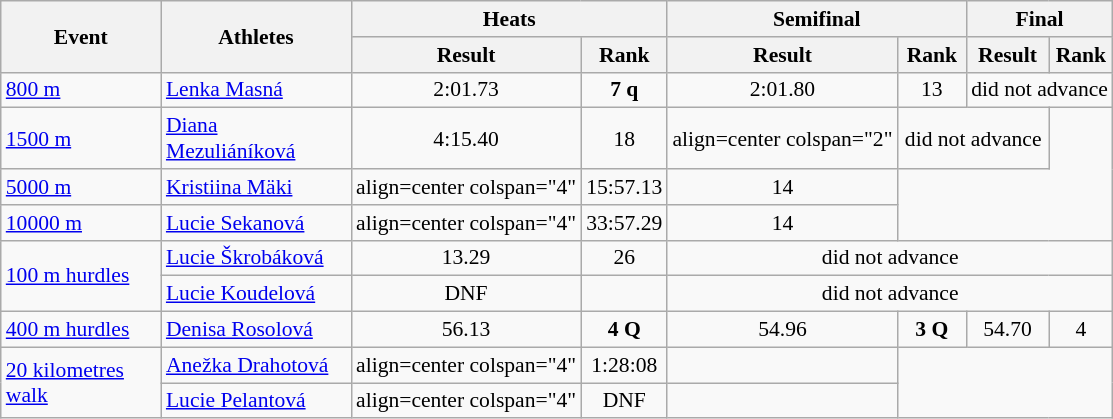<table class="wikitable" border="1" style="font-size:90%">
<tr>
<th rowspan="2" width=100>Event</th>
<th rowspan="2" width=120>Athletes</th>
<th colspan="2">Heats</th>
<th colspan="2">Semifinal</th>
<th colspan="2">Final</th>
</tr>
<tr>
<th>Result</th>
<th>Rank</th>
<th>Result</th>
<th>Rank</th>
<th>Result</th>
<th>Rank</th>
</tr>
<tr>
<td><a href='#'>800 m</a></td>
<td><a href='#'>Lenka Masná</a></td>
<td align=center>2:01.73</td>
<td align=center><strong>7 q</strong></td>
<td align=center>2:01.80</td>
<td align=center>13</td>
<td align=center colspan="2">did not advance</td>
</tr>
<tr>
<td><a href='#'>1500 m</a></td>
<td><a href='#'>Diana Mezuliáníková</a></td>
<td align=center>4:15.40</td>
<td align=center>18</td>
<td>align=center colspan="2" </td>
<td align=center colspan="2">did not advance</td>
</tr>
<tr>
<td><a href='#'>5000 m</a></td>
<td><a href='#'>Kristiina Mäki</a></td>
<td>align=center colspan="4" </td>
<td align=center>15:57.13</td>
<td align=center>14</td>
</tr>
<tr>
<td><a href='#'>10000 m</a></td>
<td><a href='#'>Lucie Sekanová</a></td>
<td>align=center colspan="4" </td>
<td align=center>33:57.29</td>
<td align=center>14</td>
</tr>
<tr>
<td rowspan=2><a href='#'>100 m hurdles</a></td>
<td><a href='#'>Lucie Škrobáková</a></td>
<td align=center>13.29</td>
<td align=center>26</td>
<td align=center colspan="4">did not advance</td>
</tr>
<tr>
<td><a href='#'>Lucie Koudelová</a></td>
<td align=center>DNF</td>
<td align=center></td>
<td align=center colspan="4">did not advance</td>
</tr>
<tr>
<td><a href='#'>400 m hurdles</a></td>
<td><a href='#'>Denisa Rosolová</a></td>
<td align=center>56.13</td>
<td align=center><strong>4 Q</strong></td>
<td align=center>54.96</td>
<td align=center><strong>3 Q</strong></td>
<td align=center>54.70</td>
<td align=center>4</td>
</tr>
<tr>
<td rowspan=2><a href='#'>20 kilometres walk</a></td>
<td><a href='#'>Anežka Drahotová</a></td>
<td>align=center colspan="4" </td>
<td align=center>1:28:08</td>
<td align=center></td>
</tr>
<tr>
<td><a href='#'>Lucie Pelantová</a></td>
<td>align=center colspan="4" </td>
<td align=center>DNF</td>
<td align=center></td>
</tr>
</table>
